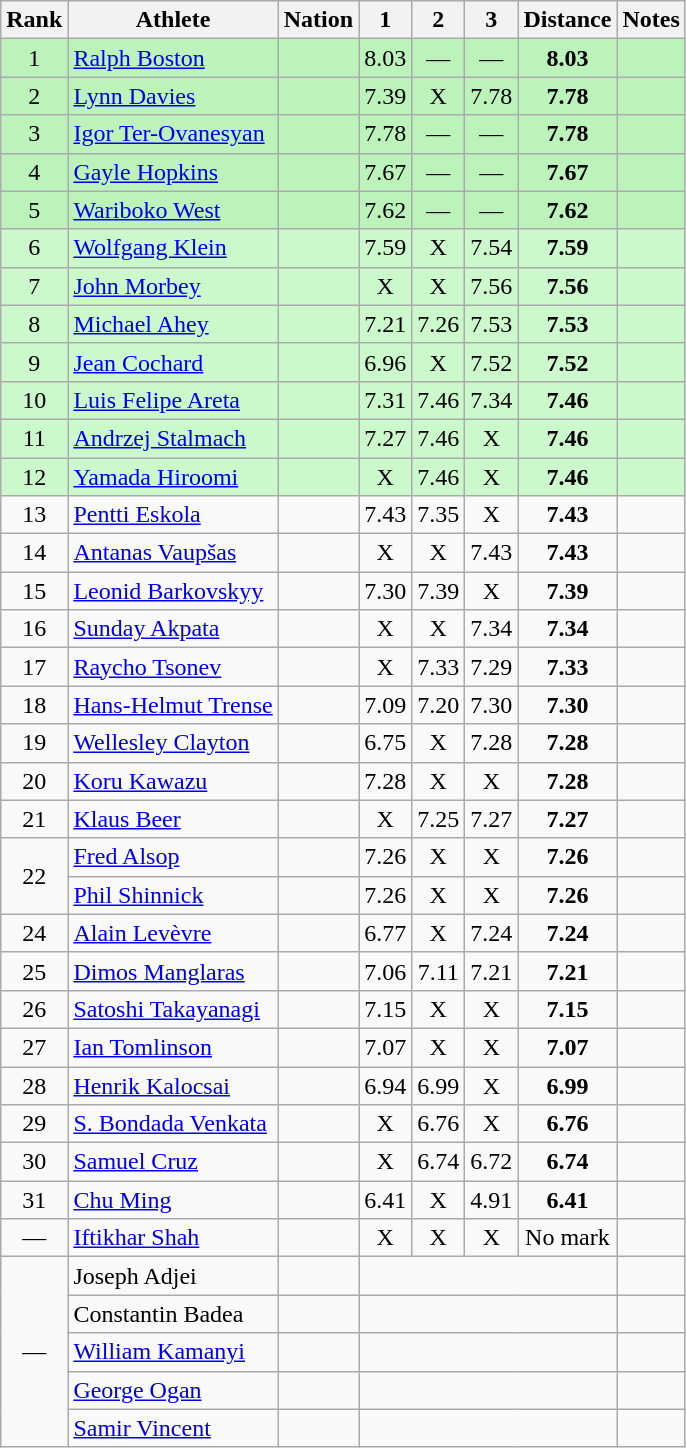<table class="wikitable sortable" style="text-align:center">
<tr>
<th>Rank</th>
<th>Athlete</th>
<th>Nation</th>
<th>1</th>
<th>2</th>
<th>3</th>
<th>Distance</th>
<th>Notes</th>
</tr>
<tr bgcolor=bbf3bb>
<td>1</td>
<td align=left><a href='#'>Ralph Boston</a></td>
<td align=left></td>
<td>8.03</td>
<td data-sort-value=1.00>—</td>
<td data-sort-value=1.00>—</td>
<td><strong>8.03</strong></td>
<td></td>
</tr>
<tr bgcolor=bbf3bb>
<td>2</td>
<td align=left><a href='#'>Lynn Davies</a></td>
<td align=left></td>
<td>7.39</td>
<td>X</td>
<td>7.78</td>
<td><strong>7.78</strong></td>
<td></td>
</tr>
<tr bgcolor=bbf3bb>
<td>3</td>
<td align=left><a href='#'>Igor Ter-Ovanesyan</a></td>
<td align=left></td>
<td>7.78</td>
<td data-sort-value=1.00>—</td>
<td data-sort-value=1.00>—</td>
<td><strong>7.78</strong></td>
<td></td>
</tr>
<tr bgcolor=bbf3bb>
<td>4</td>
<td align=left><a href='#'>Gayle Hopkins</a></td>
<td align=left></td>
<td>7.67</td>
<td data-sort-value=1.00>—</td>
<td data-sort-value=1.00>—</td>
<td><strong>7.67</strong></td>
<td></td>
</tr>
<tr bgcolor=bbf3bb>
<td>5</td>
<td align=left><a href='#'>Wariboko West</a></td>
<td align=left></td>
<td>7.62</td>
<td data-sort-value=1.00>—</td>
<td data-sort-value=1.00>—</td>
<td><strong>7.62</strong></td>
<td></td>
</tr>
<tr bgcolor=ccf9cc>
<td>6</td>
<td align=left><a href='#'>Wolfgang Klein</a></td>
<td align=left></td>
<td>7.59</td>
<td data-sort-value=1.00>X</td>
<td>7.54</td>
<td><strong>7.59</strong></td>
<td></td>
</tr>
<tr bgcolor=ccf9cc>
<td>7</td>
<td align=left><a href='#'>John Morbey</a></td>
<td align=left></td>
<td data-sort-value=1.00>X</td>
<td data-sort-value=1.00>X</td>
<td>7.56</td>
<td><strong>7.56</strong></td>
<td></td>
</tr>
<tr bgcolor=ccf9cc>
<td>8</td>
<td align=left><a href='#'>Michael Ahey</a></td>
<td align=left></td>
<td>7.21</td>
<td>7.26</td>
<td>7.53</td>
<td><strong>7.53</strong></td>
<td></td>
</tr>
<tr bgcolor=ccf9cc>
<td>9</td>
<td align=left><a href='#'>Jean Cochard</a></td>
<td align=left></td>
<td>6.96</td>
<td data-sort-value=1.00>X</td>
<td>7.52</td>
<td><strong>7.52</strong></td>
<td></td>
</tr>
<tr bgcolor=ccf9cc>
<td>10</td>
<td align=left><a href='#'>Luis Felipe Areta</a></td>
<td align=left></td>
<td>7.31</td>
<td>7.46</td>
<td>7.34</td>
<td><strong>7.46</strong></td>
<td></td>
</tr>
<tr bgcolor=ccf9cc>
<td>11</td>
<td align=left><a href='#'>Andrzej Stalmach</a></td>
<td align=left></td>
<td>7.27</td>
<td>7.46</td>
<td data-sort-value=1.00>X</td>
<td><strong>7.46</strong></td>
<td></td>
</tr>
<tr bgcolor=ccf9cc>
<td>12</td>
<td align=left><a href='#'>Yamada Hiroomi</a></td>
<td align=left></td>
<td data-sort-value=1.00>X</td>
<td>7.46</td>
<td data-sort-value=1.00>X</td>
<td><strong>7.46</strong></td>
<td></td>
</tr>
<tr>
<td>13</td>
<td align=left><a href='#'>Pentti Eskola</a></td>
<td align=left></td>
<td>7.43</td>
<td>7.35</td>
<td data-sort-value=1.00>X</td>
<td><strong>7.43</strong></td>
<td></td>
</tr>
<tr>
<td>14</td>
<td align=left><a href='#'>Antanas Vaupšas</a></td>
<td align=left></td>
<td data-sort-value=1.00>X</td>
<td data-sort-value=1.00>X</td>
<td>7.43</td>
<td><strong>7.43</strong></td>
<td></td>
</tr>
<tr>
<td>15</td>
<td align=left><a href='#'>Leonid Barkovskyy</a></td>
<td align=left></td>
<td>7.30</td>
<td>7.39</td>
<td data-sort-value=1.00>X</td>
<td><strong>7.39</strong></td>
<td></td>
</tr>
<tr>
<td>16</td>
<td align=left><a href='#'>Sunday Akpata</a></td>
<td align=left></td>
<td data-sort-value=1.00>X</td>
<td data-sort-value=1.00>X</td>
<td>7.34</td>
<td><strong>7.34</strong></td>
<td></td>
</tr>
<tr>
<td>17</td>
<td align=left><a href='#'>Raycho Tsonev</a></td>
<td align=left></td>
<td data-sort-value=1.00>X</td>
<td>7.33</td>
<td>7.29</td>
<td><strong>7.33</strong></td>
<td></td>
</tr>
<tr>
<td>18</td>
<td align=left><a href='#'>Hans-Helmut Trense</a></td>
<td align=left></td>
<td>7.09</td>
<td>7.20</td>
<td>7.30</td>
<td><strong>7.30</strong></td>
<td></td>
</tr>
<tr>
<td>19</td>
<td align=left><a href='#'>Wellesley Clayton</a></td>
<td align=left></td>
<td>6.75</td>
<td data-sort-value=1.00>X</td>
<td>7.28</td>
<td><strong>7.28</strong></td>
<td></td>
</tr>
<tr>
<td>20</td>
<td align=left><a href='#'>Koru Kawazu</a></td>
<td align=left></td>
<td>7.28</td>
<td data-sort-value=1.00>X</td>
<td data-sort-value=1.00>X</td>
<td><strong>7.28</strong></td>
<td></td>
</tr>
<tr>
<td>21</td>
<td align=left><a href='#'>Klaus Beer</a></td>
<td align=left></td>
<td data-sort-value=1.00>X</td>
<td>7.25</td>
<td>7.27</td>
<td><strong>7.27</strong></td>
<td></td>
</tr>
<tr>
<td rowspan=2>22</td>
<td align=left><a href='#'>Fred Alsop</a></td>
<td align=left></td>
<td>7.26</td>
<td data-sort-value=1.00>X</td>
<td data-sort-value=1.00>X</td>
<td><strong>7.26</strong></td>
<td></td>
</tr>
<tr>
<td align=left><a href='#'>Phil Shinnick</a></td>
<td align=left></td>
<td>7.26</td>
<td data-sort-value=1.00>X</td>
<td data-sort-value=1.00>X</td>
<td><strong>7.26</strong></td>
<td></td>
</tr>
<tr>
<td>24</td>
<td align=left><a href='#'>Alain Levèvre</a></td>
<td align=left></td>
<td>6.77</td>
<td data-sort-value=1.00>X</td>
<td>7.24</td>
<td><strong>7.24</strong></td>
<td></td>
</tr>
<tr>
<td>25</td>
<td align=left><a href='#'>Dimos Manglaras</a></td>
<td align=left></td>
<td>7.06</td>
<td>7.11</td>
<td>7.21</td>
<td><strong>7.21</strong></td>
<td></td>
</tr>
<tr>
<td>26</td>
<td align=left><a href='#'>Satoshi Takayanagi</a></td>
<td align=left></td>
<td>7.15</td>
<td data-sort-value=1.00>X</td>
<td data-sort-value=1.00>X</td>
<td><strong>7.15</strong></td>
<td></td>
</tr>
<tr>
<td>27</td>
<td align=left><a href='#'>Ian Tomlinson</a></td>
<td align=left></td>
<td>7.07</td>
<td data-sort-value=1.00>X</td>
<td data-sort-value=1.00>X</td>
<td><strong>7.07</strong></td>
<td></td>
</tr>
<tr>
<td>28</td>
<td align=left><a href='#'>Henrik Kalocsai</a></td>
<td align=left></td>
<td>6.94</td>
<td>6.99</td>
<td data-sort-value=1.00>X</td>
<td><strong>6.99</strong></td>
<td></td>
</tr>
<tr>
<td>29</td>
<td align=left><a href='#'>S. Bondada Venkata</a></td>
<td align=left></td>
<td data-sort-value=1.00>X</td>
<td>6.76</td>
<td data-sort-value=1.00>X</td>
<td><strong>6.76</strong></td>
<td></td>
</tr>
<tr>
<td>30</td>
<td align=left><a href='#'>Samuel Cruz</a></td>
<td align=left></td>
<td data-sort-value=1.00>X</td>
<td>6.74</td>
<td>6.72</td>
<td><strong>6.74</strong></td>
<td></td>
</tr>
<tr>
<td>31</td>
<td align=left><a href='#'>Chu Ming</a></td>
<td align=left></td>
<td>6.41</td>
<td data-sort-value=1.00>X</td>
<td>4.91</td>
<td><strong>6.41</strong></td>
<td></td>
</tr>
<tr>
<td data-sort-value=32>—</td>
<td align=left><a href='#'>Iftikhar Shah</a></td>
<td align=left></td>
<td data-sort-value=1.00>X</td>
<td data-sort-value=1.00>X</td>
<td data-sort-value=1.00>X</td>
<td data-sort-value=1.00>No mark</td>
<td></td>
</tr>
<tr>
<td rowspan=5>—</td>
<td align=left>Joseph Adjei</td>
<td align=left></td>
<td colspan=4 data-sort-value=0.00></td>
<td></td>
</tr>
<tr>
<td align=left>Constantin Badea</td>
<td align=left></td>
<td colspan=4 data-sort-value=0.00></td>
<td></td>
</tr>
<tr>
<td align=left><a href='#'>William Kamanyi</a></td>
<td align=left></td>
<td colspan=4 data-sort-value=0.00></td>
<td></td>
</tr>
<tr>
<td align=left><a href='#'>George Ogan</a></td>
<td align=left></td>
<td colspan=4 data-sort-value=0.00></td>
<td></td>
</tr>
<tr>
<td align=left><a href='#'>Samir Vincent</a></td>
<td align=left></td>
<td colspan=4 data-sort-value=0.00></td>
<td></td>
</tr>
</table>
